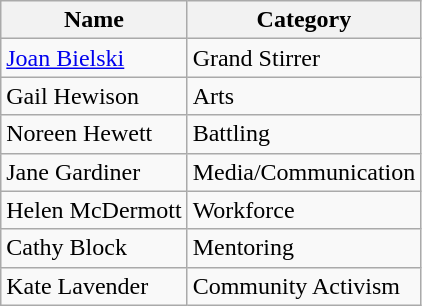<table class="wikitable">
<tr>
<th>Name</th>
<th>Category</th>
</tr>
<tr>
<td><a href='#'>Joan Bielski</a></td>
<td>Grand Stirrer</td>
</tr>
<tr>
<td>Gail Hewison</td>
<td>Arts</td>
</tr>
<tr>
<td>Noreen Hewett</td>
<td>Battling</td>
</tr>
<tr>
<td>Jane Gardiner</td>
<td>Media/Communication</td>
</tr>
<tr>
<td>Helen McDermott</td>
<td>Workforce</td>
</tr>
<tr>
<td>Cathy Block</td>
<td>Mentoring</td>
</tr>
<tr>
<td>Kate Lavender</td>
<td>Community Activism</td>
</tr>
</table>
